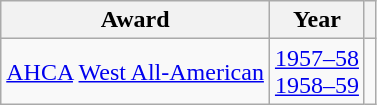<table class="wikitable">
<tr>
<th>Award</th>
<th>Year</th>
<th></th>
</tr>
<tr>
<td><a href='#'>AHCA</a> <a href='#'>West All-American</a></td>
<td><a href='#'>1957–58</a><br><a href='#'>1958–59</a></td>
<td></td>
</tr>
</table>
